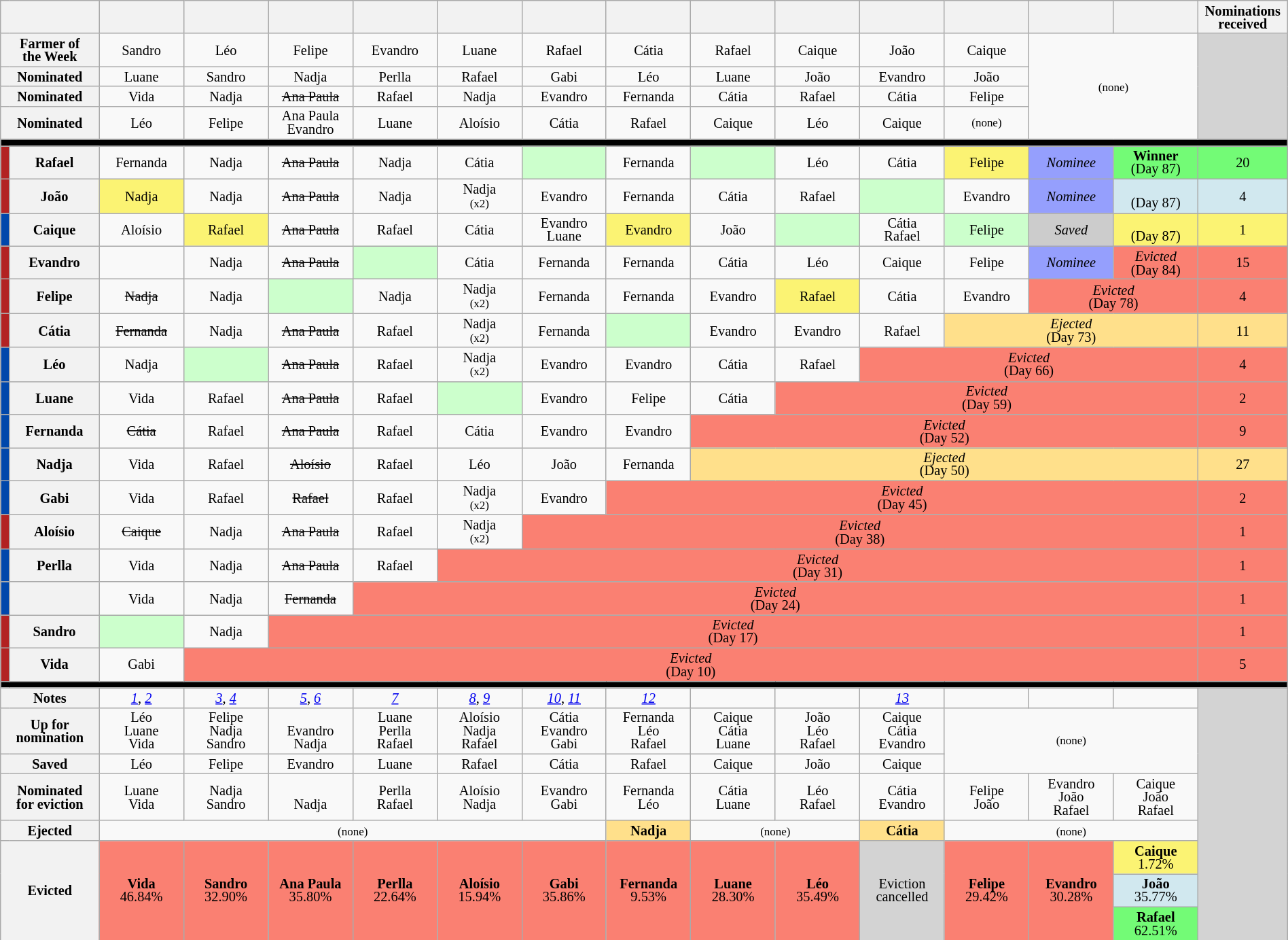<table class="wikitable" style="text-align:center; font-size:85%; width:100%; line-height:13px;">
<tr>
<th width="07%" colspan=2></th>
<th width="06%"></th>
<th width="06%"></th>
<th width="06%"></th>
<th width="06%"></th>
<th width="06%"></th>
<th width="06%"></th>
<th width="06%"></th>
<th width="06%"></th>
<th width="06%"></th>
<th width="06%"></th>
<th width="06%"></th>
<th width="06%"></th>
<th width="06%"></th>
<th width="06%">Nominations<br>received</th>
</tr>
<tr>
<th colspan=2>Farmer of<br>the Week</th>
<td>Sandro</td>
<td>Léo</td>
<td>Felipe</td>
<td>Evandro</td>
<td>Luane</td>
<td>Rafael</td>
<td>Cátia</td>
<td>Rafael</td>
<td>Caique</td>
<td>João</td>
<td>Caique</td>
<td rowspan=4 colspan=2><small>(none)</small></td>
<td bgcolor=lightgray rowspan=4></td>
</tr>
<tr>
<th colspan=2>Nominated<br></th>
<td>Luane</td>
<td>Sandro</td>
<td>Nadja</td>
<td>Perlla</td>
<td>Rafael</td>
<td>Gabi</td>
<td>Léo</td>
<td>Luane</td>
<td>João</td>
<td>Evandro</td>
<td>João</td>
</tr>
<tr>
<th colspan=2>Nominated<br></th>
<td>Vida</td>
<td>Nadja</td>
<td><s>Ana Paula</s></td>
<td>Rafael</td>
<td>Nadja</td>
<td>Evandro</td>
<td>Fernanda</td>
<td>Cátia</td>
<td>Rafael</td>
<td>Cátia</td>
<td>Felipe</td>
</tr>
<tr>
<th colspan=2>Nominated<br></th>
<td>Léo</td>
<td>Felipe</td>
<td>Ana Paula<br>Evandro</td>
<td>Luane</td>
<td>Aloísio</td>
<td>Cátia</td>
<td>Rafael</td>
<td>Caique</td>
<td>Léo</td>
<td>Caique</td>
<td><small>(none)</small></td>
</tr>
<tr>
<td bgcolor=000000 colspan=16></td>
</tr>
<tr>
<td bgcolor=B22222></td>
<th>Rafael</th>
<td>Fernanda</td>
<td>Nadja</td>
<td><s>Ana Paula</s></td>
<td>Nadja</td>
<td>Cátia</td>
<td bgcolor=CCFFCC></td>
<td>Fernanda</td>
<td bgcolor=CCFFCC></td>
<td>Léo</td>
<td>Cátia</td>
<td bgcolor=FBF373>Felipe</td>
<td bgcolor="959FFD"><em>Nominee</em></td>
<td bgcolor="73FB76"><strong>Winner</strong><br>(Day 87)</td>
<td bgcolor="73FB76">20</td>
</tr>
<tr>
<td bgcolor=B22222></td>
<th>João</th>
<td bgcolor=FBF373>Nadja</td>
<td>Nadja</td>
<td><s>Ana Paula</s></td>
<td>Nadja</td>
<td>Nadja<br><small>(x2)</small></td>
<td>Evandro</td>
<td>Fernanda</td>
<td>Cátia</td>
<td>Rafael</td>
<td bgcolor=CCFFCC></td>
<td>Evandro</td>
<td bgcolor="959FFD"><em>Nominee</em></td>
<td bgcolor="D1E8EF"><br>(Day 87)</td>
<td bgcolor="D1E8EF">4</td>
</tr>
<tr>
<td bgcolor=0047AB></td>
<th>Caique</th>
<td>Aloísio</td>
<td bgcolor=FBF373>Rafael</td>
<td><s>Ana Paula</s></td>
<td>Rafael</td>
<td>Cátia</td>
<td>Evandro<br>Luane</td>
<td bgcolor=FBF373>Evandro</td>
<td>João</td>
<td bgcolor=CCFFCC></td>
<td>Cátia<br>Rafael</td>
<td bgcolor=CCFFCC>Felipe</td>
<td bgcolor="CCCCCC"><em>Saved</em></td>
<td bgcolor="FBF373"><strong></strong><br>(Day 87)</td>
<td bgcolor="FBF373">1</td>
</tr>
<tr>
<td bgcolor=B22222></td>
<th>Evandro</th>
<td></td>
<td>Nadja</td>
<td><s>Ana Paula</s></td>
<td bgcolor=CCFFCC></td>
<td>Cátia</td>
<td>Fernanda</td>
<td>Fernanda</td>
<td>Cátia</td>
<td>Léo</td>
<td>Caique</td>
<td>Felipe</td>
<td bgcolor="959FFD"><em>Nominee</em></td>
<td bgcolor=FA8072 colspan=1><em>Evicted</em><br>(Day 84)</td>
<td bgcolor=FA8072>15</td>
</tr>
<tr>
<td bgcolor=B22222></td>
<th>Felipe</th>
<td><s>Nadja</s></td>
<td>Nadja</td>
<td bgcolor=CCFFCC></td>
<td>Nadja</td>
<td>Nadja<br><small>(x2)</small></td>
<td>Fernanda</td>
<td>Fernanda</td>
<td>Evandro</td>
<td bgcolor=FBF373>Rafael</td>
<td>Cátia</td>
<td>Evandro</td>
<td bgcolor=FA8072 colspan=2><em>Evicted</em><br>(Day 78)</td>
<td bgcolor=FA8072>4</td>
</tr>
<tr>
<td bgcolor=B22222></td>
<th>Cátia</th>
<td><s>Fernanda</s></td>
<td>Nadja</td>
<td><s>Ana Paula</s></td>
<td>Rafael</td>
<td>Nadja<br><small>(x2)</small></td>
<td>Fernanda</td>
<td bgcolor=CCFFCC></td>
<td>Evandro</td>
<td>Evandro</td>
<td>Rafael</td>
<td bgcolor=FFE08B colspan=3><em>Ejected</em><br>(Day 73)</td>
<td bgcolor=FFE08B>11</td>
</tr>
<tr>
<td bgcolor=0047AB></td>
<th>Léo</th>
<td>Nadja</td>
<td bgcolor=CCFFCC></td>
<td><s>Ana Paula</s></td>
<td>Rafael</td>
<td>Nadja<br><small>(x2)</small></td>
<td>Evandro</td>
<td>Evandro</td>
<td>Cátia</td>
<td>Rafael</td>
<td bgcolor=FA8072 colspan=4><em>Evicted</em><br>(Day 66)</td>
<td bgcolor=FA8072>4</td>
</tr>
<tr>
<td bgcolor=0047AB></td>
<th>Luane</th>
<td>Vida</td>
<td>Rafael</td>
<td><s>Ana Paula</s></td>
<td>Rafael</td>
<td bgcolor=CCFFCC></td>
<td>Evandro</td>
<td>Felipe</td>
<td>Cátia</td>
<td bgcolor=FA8072 colspan=5><em>Evicted</em><br>(Day 59)</td>
<td bgcolor=FA8072>2</td>
</tr>
<tr>
<td bgcolor=0047AB></td>
<th>Fernanda</th>
<td><s>Cátia</s></td>
<td>Rafael</td>
<td><s>Ana Paula</s></td>
<td>Rafael</td>
<td>Cátia</td>
<td>Evandro</td>
<td>Evandro</td>
<td bgcolor=FA8072 colspan=6><em>Evicted</em><br>(Day 52)</td>
<td bgcolor=FA8072>9</td>
</tr>
<tr>
<td bgcolor=0047AB></td>
<th>Nadja</th>
<td>Vida</td>
<td>Rafael</td>
<td><s>Aloísio</s></td>
<td>Rafael</td>
<td>Léo</td>
<td>João</td>
<td>Fernanda</td>
<td bgcolor=FFE08B colspan=6><em>Ejected</em><br>(Day 50)</td>
<td bgcolor=FFE08B>27</td>
</tr>
<tr>
<td bgcolor=0047AB></td>
<th>Gabi</th>
<td>Vida</td>
<td>Rafael</td>
<td><s>Rafael</s></td>
<td>Rafael</td>
<td>Nadja<br><small>(x2)</small></td>
<td>Evandro</td>
<td bgcolor=FA8072 colspan=7><em>Evicted</em><br>(Day 45)</td>
<td bgcolor=FA8072>2</td>
</tr>
<tr>
<td bgcolor=B22222></td>
<th>Aloísio</th>
<td><s>Caique</s></td>
<td>Nadja</td>
<td><s>Ana Paula</s></td>
<td>Rafael</td>
<td>Nadja<br><small>(x2)</small></td>
<td bgcolor=FA8072 colspan=8><em>Evicted</em><br>(Day 38)</td>
<td bgcolor=FA8072>1</td>
</tr>
<tr>
<td bgcolor=0047AB></td>
<th>Perlla</th>
<td>Vida</td>
<td>Nadja</td>
<td><s>Ana Paula</s></td>
<td>Rafael</td>
<td bgcolor=FA8072 colspan=9><em>Evicted</em><br>(Day 31)</td>
<td bgcolor=FA8072>1</td>
</tr>
<tr>
<td bgcolor=0047AB></td>
<th></th>
<td>Vida</td>
<td>Nadja</td>
<td><s>Fernanda</s></td>
<td bgcolor=FA8072 colspan=10><em>Evicted</em><br>(Day 24)</td>
<td bgcolor=FA8072>1</td>
</tr>
<tr>
<td bgcolor=B22222></td>
<th>Sandro</th>
<td bgcolor=CCFFCC></td>
<td>Nadja</td>
<td bgcolor=FA8072 colspan=11><em>Evicted</em><br>(Day 17)</td>
<td bgcolor=FA8072>1</td>
</tr>
<tr>
<td bgcolor=B22222></td>
<th>Vida</th>
<td>Gabi</td>
<td bgcolor=FA8072 colspan=12><em>Evicted</em><br>(Day 10)</td>
<td bgcolor=FA8072>5</td>
</tr>
<tr>
<td bgcolor=000000 colspan=16></td>
</tr>
<tr>
<th colspan=2>Notes</th>
<td><em><a href='#'>1</a></em>, <em><a href='#'>2</a></em></td>
<td><em><a href='#'>3</a></em>, <em><a href='#'>4</a></em></td>
<td><em><a href='#'>5</a></em>, <em><a href='#'>6</a></em></td>
<td><em><a href='#'>7</a></em></td>
<td><em><a href='#'>8</a></em>, <em><a href='#'>9</a></em></td>
<td><em><a href='#'>10</a></em>, <em><a href='#'>11</a></em></td>
<td><em><a href='#'>12</a></em></td>
<td></td>
<td></td>
<td><em><a href='#'>13</a></em></td>
<td></td>
<td></td>
<td></td>
<td bgcolor=lightgray rowspan=8></td>
</tr>
<tr>
<th colspan=2>Up for<br>nomination</th>
<td>Léo<br>Luane<br>Vida</td>
<td>Felipe<br>Nadja<br>Sandro</td>
<td><br>Evandro<br>Nadja</td>
<td>Luane<br>Perlla<br>Rafael</td>
<td>Aloísio<br>Nadja<br>Rafael</td>
<td>Cátia<br>Evandro<br>Gabi</td>
<td>Fernanda<br>Léo<br>Rafael</td>
<td>Caique<br>Cátia<br>Luane</td>
<td>João<br>Léo<br>Rafael</td>
<td>Caique<br>Cátia<br>Evandro</td>
<td rowspan=2 colspan=3><small>(none)</small></td>
</tr>
<tr>
<th colspan=2>Saved</th>
<td>Léo</td>
<td>Felipe</td>
<td>Evandro</td>
<td>Luane</td>
<td>Rafael</td>
<td>Cátia</td>
<td>Rafael</td>
<td>Caique</td>
<td>João</td>
<td>Caique</td>
</tr>
<tr>
<th colspan=2>Nominated<br>for eviction</th>
<td>Luane<br>Vida</td>
<td>Nadja<br>Sandro</td>
<td><br>Nadja</td>
<td>Perlla<br>Rafael</td>
<td>Aloísio<br>Nadja</td>
<td>Evandro<br>Gabi</td>
<td>Fernanda<br>Léo</td>
<td>Cátia<br>Luane</td>
<td>Léo<br>Rafael</td>
<td>Cátia<br>Evandro</td>
<td>Felipe<br>João</td>
<td>Evandro<br>João<br>Rafael</td>
<td>Caique<br>João<br>Rafael</td>
</tr>
<tr>
<th colspan=2>Ejected</th>
<td colspan=6><small>(none)</small></td>
<td bgcolor="FFE08B"><strong>Nadja</strong></td>
<td colspan=2><small>(none)</small></td>
<td bgcolor="FFE08B"><strong>Cátia</strong></td>
<td colspan=3><small>(none)</small></td>
</tr>
<tr>
<th colspan=2 rowspan=3>Evicted</th>
<td rowspan=3 bgcolor=FA8072><strong>Vida</strong><br>46.84%<br></td>
<td rowspan=3 bgcolor=FA8072><strong>Sandro</strong><br>32.90%<br></td>
<td rowspan=3 bgcolor=FA8072 nowrap><strong> Ana Paula</strong><br> 35.80%<br></td>
<td rowspan=3 bgcolor=FA8072><strong>Perlla</strong><br>22.64%<br></td>
<td rowspan=3 bgcolor=FA8072><strong>Aloísio</strong><br>15.94%<br></td>
<td rowspan=3 bgcolor=FA8072><strong>Gabi</strong><br>35.86%<br></td>
<td rowspan=3 bgcolor=FA8072><strong>Fernanda</strong><br>9.53%<br></td>
<td rowspan=3 bgcolor=FA8072><strong>Luane</strong><br>28.30%<br></td>
<td rowspan=3 bgcolor=FA8072><strong>Léo</strong><br>35.49%<br></td>
<td rowspan=3 bgcolor="D3D3D3">Eviction<br>cancelled</td>
<td rowspan=3 bgcolor=FA8072><strong>Felipe</strong><br>29.42%<br></td>
<td rowspan=3 bgcolor=FA8072><strong>Evandro</strong><br>30.28%<br></td>
<td rowspan=1 bgcolor=FBF373><strong>Caique</strong><br>1.72%<br></td>
</tr>
<tr>
<td rowspan=1 bgcolor=D1E8EF><strong>João</strong><br>35.77%<br></td>
</tr>
<tr>
<td rowspan=1 bgcolor=73FB76><strong>Rafael</strong><br>62.51%<br></td>
</tr>
<tr>
</tr>
</table>
